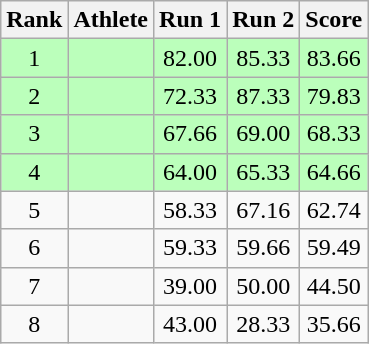<table class="wikitable" style="text-align:center">
<tr>
<th>Rank</th>
<th>Athlete</th>
<th>Run 1</th>
<th>Run 2</th>
<th>Score</th>
</tr>
<tr bgcolor=bbffbb>
<td>1</td>
<td align=left></td>
<td>82.00</td>
<td>85.33</td>
<td>83.66</td>
</tr>
<tr bgcolor=bbffbb>
<td>2</td>
<td align=left></td>
<td>72.33</td>
<td>87.33</td>
<td>79.83</td>
</tr>
<tr bgcolor=bbffbb>
<td>3</td>
<td align=left></td>
<td>67.66</td>
<td>69.00</td>
<td>68.33</td>
</tr>
<tr bgcolor=bbffbb>
<td>4</td>
<td align=left></td>
<td>64.00</td>
<td>65.33</td>
<td>64.66</td>
</tr>
<tr>
<td>5</td>
<td align=left></td>
<td>58.33</td>
<td>67.16</td>
<td>62.74</td>
</tr>
<tr>
<td>6</td>
<td align=left></td>
<td>59.33</td>
<td>59.66</td>
<td>59.49</td>
</tr>
<tr>
<td>7</td>
<td align=left></td>
<td>39.00</td>
<td>50.00</td>
<td>44.50</td>
</tr>
<tr>
<td>8</td>
<td align=left></td>
<td>43.00</td>
<td>28.33</td>
<td>35.66</td>
</tr>
</table>
